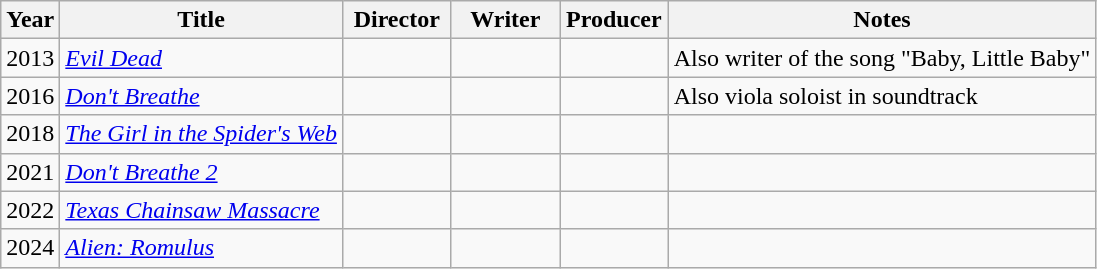<table class="wikitable">
<tr>
<th>Year</th>
<th>Title</th>
<th width=65>Director</th>
<th width=65>Writer</th>
<th width=65>Producer</th>
<th>Notes</th>
</tr>
<tr>
<td>2013</td>
<td><em><a href='#'>Evil Dead</a></em></td>
<td></td>
<td></td>
<td></td>
<td>Also writer of the song "Baby, Little Baby"</td>
</tr>
<tr>
<td>2016</td>
<td><em><a href='#'>Don't Breathe</a></em></td>
<td></td>
<td></td>
<td></td>
<td>Also viola soloist in soundtrack</td>
</tr>
<tr>
<td>2018</td>
<td><em><a href='#'>The Girl in the Spider's Web</a></em></td>
<td></td>
<td></td>
<td></td>
<td></td>
</tr>
<tr>
<td>2021</td>
<td><em><a href='#'>Don't Breathe 2</a></em></td>
<td></td>
<td></td>
<td></td>
<td></td>
</tr>
<tr>
<td>2022</td>
<td><em><a href='#'>Texas Chainsaw Massacre</a></em></td>
<td></td>
<td></td>
<td></td>
<td></td>
</tr>
<tr>
<td>2024</td>
<td><em><a href='#'>Alien: Romulus</a></em></td>
<td></td>
<td></td>
<td></td>
<td></td>
</tr>
</table>
